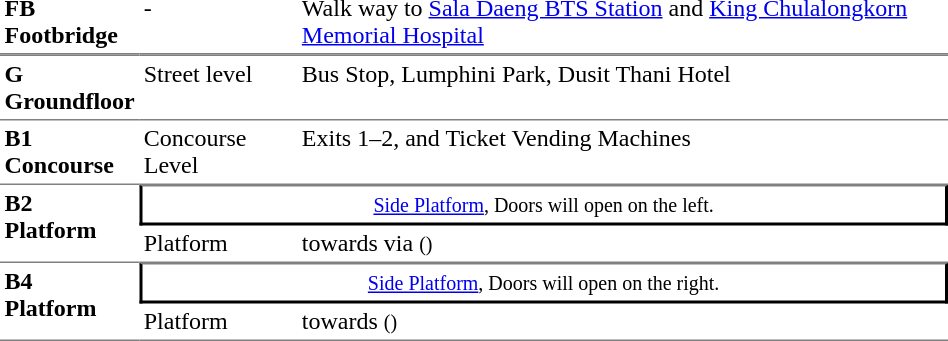<table width=50% table border=0 cellspacing=0 cellpadding=3>
<tr>
<td style = "border-bottom:solid 1px gray;" rowspan=1 valign=top><strong>FB<br>Footbridge<br></strong></td>
<td style = "border-bottom:solid 1px gray;" valign=top>-</td>
<td style = "border-bottom:solid 1px gray;" valign=top>Walk way to <a href='#'>Sala Daeng BTS Station</a> and <a href='#'>King Chulalongkorn Memorial Hospital</a></td>
</tr>
<tr>
<td style = "border-top:solid 1px gray;border-bottom:solid 1px gray;" valign=top><strong>G<br>Groundfloor<br></strong></td>
<td style = "border-top:solid 1px gray;border-bottom:solid 1px gray;" valign=top>Street level</td>
<td style = "border-top:solid 1px gray;border-bottom:solid 1px gray;" valign=top>Bus Stop, Lumphini Park, Dusit Thani Hotel</td>
</tr>
<tr>
<td style = "border-bottom:solid 1px gray;" rowspan=1 valign=top><strong>B1<br>Concourse<br></strong></td>
<td style = "border-bottom:solid 1px gray;" valign=top>Concourse Level</td>
<td style = "border-bottom:solid 1px gray;" valign=top>Exits 1–2, and Ticket Vending Machines</td>
</tr>
<tr>
<td style = "border-bottom:solid 1px gray;" rowspan=2 valign=top><strong>B2<br>Platform</strong></td>
<td style = "border-top:solid 1px gray;border-right:solid 2px black;border-left:solid 2px black;border-bottom:solid 2px black; text-align:center;" colspan=2><small><a href='#'>Side Platform</a>, Doors will open on the left.</small></td>
</tr>
<tr>
<td style = "border-bottom:solid 1px gray;">Platform </td>
<td style = "border-bottom:solid 1px gray;"> towards  via  <small>()</small></td>
</tr>
<tr>
<td style = "border-bottom:solid 1px gray;" rowspan=2 valign=top><strong>B4<br>Platform</strong></td>
<td style = "border-top:solid 1px gray;border-right:solid 2px black;border-left:solid 2px black;border-bottom:solid 2px black; text-align:center;" colspan=2><small><a href='#'>Side Platform</a>, Doors will open on the right.</small></td>
</tr>
<tr>
<td style = "border-bottom:solid 1px gray;">Platform </td>
<td style = "border-bottom:solid 1px gray;"> towards  <small>()</small></td>
</tr>
</table>
